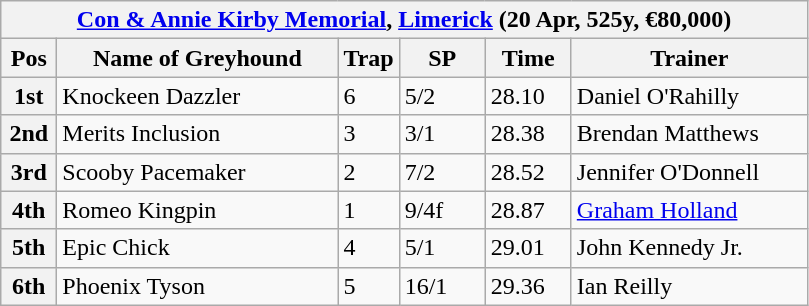<table class="wikitable">
<tr>
<th colspan="6"><a href='#'>Con & Annie Kirby Memorial</a>, <a href='#'>Limerick</a> (20 Apr, 525y, €80,000)</th>
</tr>
<tr>
<th width=30>Pos</th>
<th width=180>Name of Greyhound</th>
<th width=30>Trap</th>
<th width=50>SP</th>
<th width=50>Time</th>
<th width=150>Trainer</th>
</tr>
<tr>
<th>1st</th>
<td>Knockeen Dazzler</td>
<td>6</td>
<td>5/2</td>
<td>28.10</td>
<td>Daniel O'Rahilly</td>
</tr>
<tr>
<th>2nd</th>
<td>Merits Inclusion</td>
<td>3</td>
<td>3/1</td>
<td>28.38</td>
<td>Brendan Matthews</td>
</tr>
<tr>
<th>3rd</th>
<td>Scooby Pacemaker</td>
<td>2</td>
<td>7/2</td>
<td>28.52</td>
<td>Jennifer O'Donnell</td>
</tr>
<tr>
<th>4th</th>
<td>Romeo Kingpin</td>
<td>1</td>
<td>9/4f</td>
<td>28.87</td>
<td><a href='#'>Graham Holland</a></td>
</tr>
<tr>
<th>5th</th>
<td>Epic Chick</td>
<td>4</td>
<td>5/1</td>
<td>29.01</td>
<td>John Kennedy Jr.</td>
</tr>
<tr>
<th>6th</th>
<td>Phoenix Tyson</td>
<td>5</td>
<td>16/1</td>
<td>29.36</td>
<td>Ian Reilly</td>
</tr>
</table>
